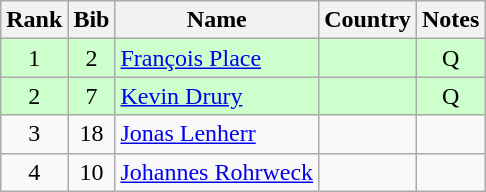<table class="wikitable" style="text-align:center;">
<tr>
<th>Rank</th>
<th>Bib</th>
<th>Name</th>
<th>Country</th>
<th>Notes</th>
</tr>
<tr bgcolor=ccffcc>
<td>1</td>
<td>2</td>
<td align=left><a href='#'>François Place</a></td>
<td align=left></td>
<td>Q</td>
</tr>
<tr bgcolor=ccffcc>
<td>2</td>
<td>7</td>
<td align=left><a href='#'>Kevin Drury</a></td>
<td align=left></td>
<td>Q</td>
</tr>
<tr>
<td>3</td>
<td>18</td>
<td align=left><a href='#'>Jonas Lenherr</a></td>
<td align=left></td>
<td></td>
</tr>
<tr>
<td>4</td>
<td>10</td>
<td align=left><a href='#'>Johannes Rohrweck</a></td>
<td align=left></td>
<td></td>
</tr>
</table>
